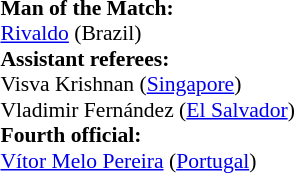<table width=100% style="font-size: 90%">
<tr>
<td><br><strong>Man of the Match:</strong>
<br><a href='#'>Rivaldo</a> (Brazil)<br><strong>Assistant referees:</strong>
<br>Visva Krishnan (<a href='#'>Singapore</a>)
<br>Vladimir Fernández (<a href='#'>El Salvador</a>)
<br><strong>Fourth official:</strong>
<br><a href='#'>Vítor Melo Pereira</a> (<a href='#'>Portugal</a>)</td>
</tr>
</table>
